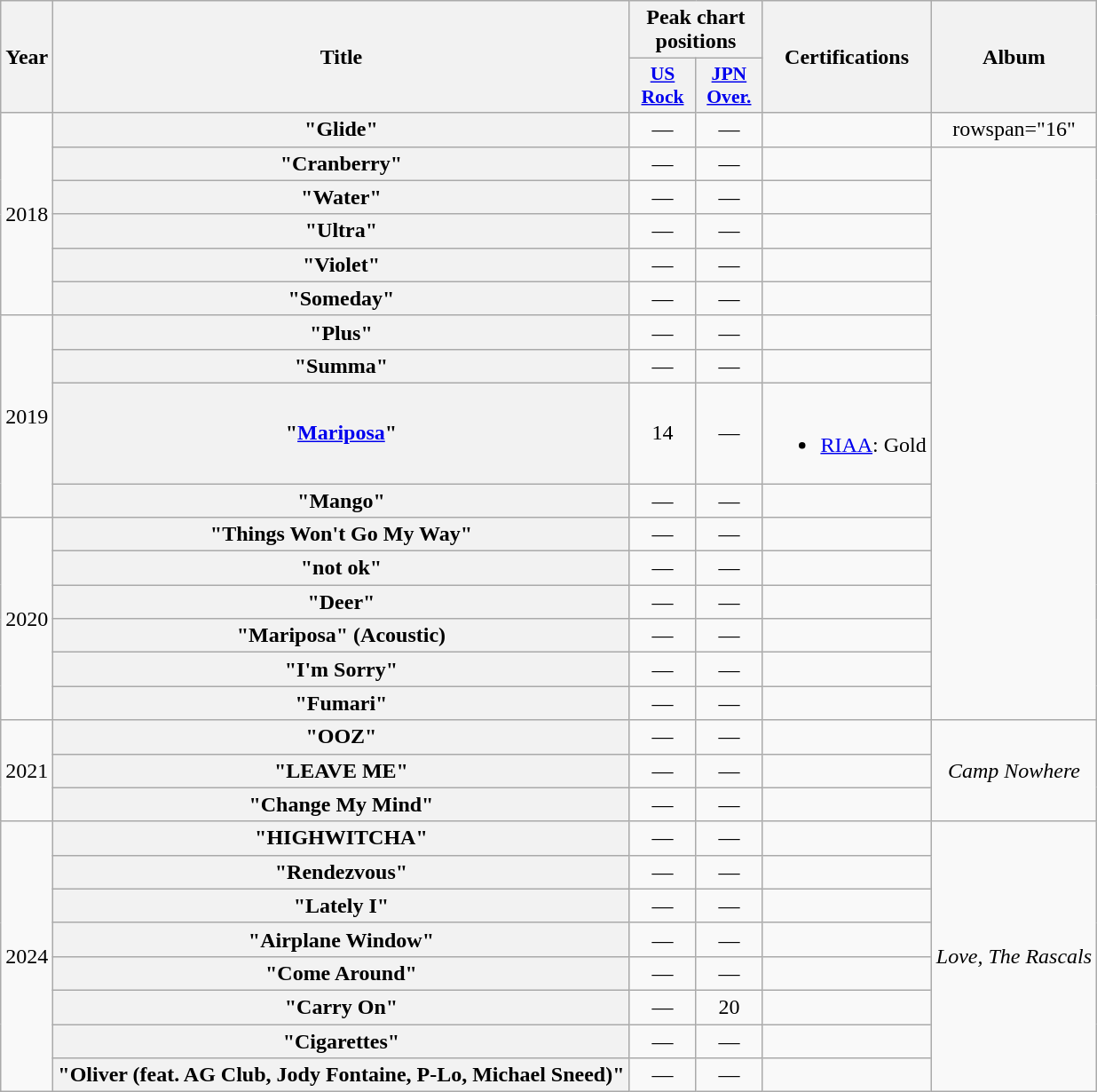<table class="wikitable plainrowheaders" style="text-align:center;">
<tr>
<th scope="col" rowspan="2">Year</th>
<th scope="col" rowspan="2">Title</th>
<th scope="col" colspan="2">Peak chart positions</th>
<th scope="col" rowspan="2">Certifications</th>
<th scope="col" rowspan="2">Album</th>
</tr>
<tr>
<th scope="col" style="width:3em;font-size:90%;"><a href='#'>US<br>Rock</a><br></th>
<th scope="col" style="width:3em;font-size:90%;"><a href='#'>JPN<br>Over.</a><br></th>
</tr>
<tr>
<td align="center" rowspan="6">2018</td>
<th scope="row">"Glide"</th>
<td>—</td>
<td>—</td>
<td></td>
<td>rowspan="16" </td>
</tr>
<tr>
<th scope="row">"Cranberry"</th>
<td>—</td>
<td>—</td>
<td></td>
</tr>
<tr>
<th scope="row">"Water"</th>
<td>—</td>
<td>—</td>
<td></td>
</tr>
<tr>
<th scope="row">"Ultra"</th>
<td>—</td>
<td>—</td>
<td></td>
</tr>
<tr>
<th scope="row">"Violet"</th>
<td>—</td>
<td>—</td>
<td></td>
</tr>
<tr>
<th scope="row">"Someday"</th>
<td>—</td>
<td>—</td>
<td></td>
</tr>
<tr>
<td align="center" rowspan="4">2019</td>
<th scope="row">"Plus"</th>
<td>—</td>
<td>—</td>
<td></td>
</tr>
<tr>
<th scope="row">"Summa"</th>
<td>—</td>
<td>—</td>
<td></td>
</tr>
<tr>
<th scope="row">"<a href='#'>Mariposa</a>"</th>
<td>14</td>
<td>—</td>
<td><br><ul><li><a href='#'>RIAA</a>: Gold</li></ul></td>
</tr>
<tr>
<th scope="row">"Mango"</th>
<td>—</td>
<td>—</td>
<td></td>
</tr>
<tr>
<td align="center" rowspan="6">2020</td>
<th scope="row">"Things Won't Go My Way"</th>
<td>—</td>
<td>—</td>
<td></td>
</tr>
<tr>
<th scope="row">"not ok"</th>
<td>—</td>
<td>—</td>
<td></td>
</tr>
<tr>
<th scope="row">"Deer"</th>
<td>—</td>
<td>—</td>
<td></td>
</tr>
<tr>
<th scope="row">"Mariposa" (Acoustic)</th>
<td>—</td>
<td>—</td>
<td></td>
</tr>
<tr>
<th scope="row">"I'm Sorry"</th>
<td>—</td>
<td>—</td>
<td></td>
</tr>
<tr>
<th scope="row">"Fumari"</th>
<td>—</td>
<td>—</td>
<td></td>
</tr>
<tr>
<td rowspan="3" align="center">2021</td>
<th scope="row">"OOZ"</th>
<td>—</td>
<td>—</td>
<td></td>
<td rowspan="3" align="center"><em>Camp Nowhere</em></td>
</tr>
<tr>
<th scope="row">"LEAVE ME"</th>
<td>—</td>
<td>—</td>
<td></td>
</tr>
<tr>
<th scope="row">"Change My Mind"</th>
<td>—</td>
<td>—</td>
<td></td>
</tr>
<tr>
<td rowspan="8">2024</td>
<th scope="row">"HIGHWITCHA"</th>
<td>—</td>
<td>—</td>
<td></td>
<td rowspan="8" align="center"><em>Love, The Rascals</em></td>
</tr>
<tr>
<th scope="row">"Rendezvous"</th>
<td>—</td>
<td>—</td>
<td></td>
</tr>
<tr>
<th scope="row">"Lately I"</th>
<td>—</td>
<td>—</td>
<td></td>
</tr>
<tr>
<th scope="row">"Airplane Window"</th>
<td>—</td>
<td>—</td>
<td></td>
</tr>
<tr>
<th scope="row">"Come Around"</th>
<td>—</td>
<td>—</td>
<td></td>
</tr>
<tr>
<th scope="row">"Carry On"</th>
<td>—</td>
<td>20</td>
<td></td>
</tr>
<tr>
<th scope="row">"Cigarettes"</th>
<td>—</td>
<td>—</td>
<td></td>
</tr>
<tr>
<th scope="row">"Oliver (feat. AG Club, Jody Fontaine, P-Lo, Michael Sneed)"</th>
<td>—</td>
<td>—</td>
<td></td>
</tr>
</table>
